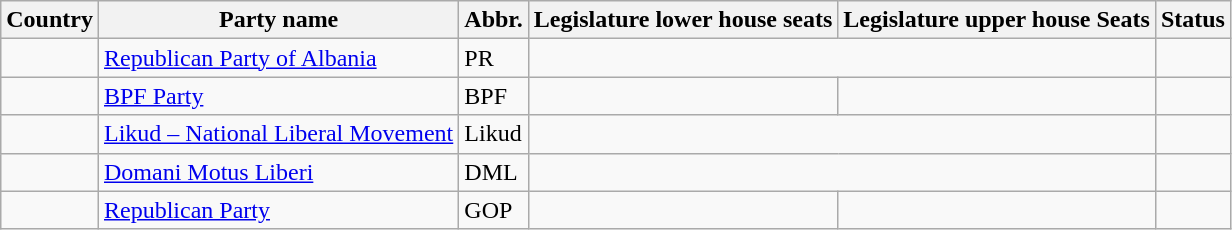<table class="wikitable sortable">
<tr>
<th align="left">Country</th>
<th align="left">Party name</th>
<th>Abbr.</th>
<th>Legislature lower house seats</th>
<th>Legislature upper house Seats</th>
<th>Status</th>
</tr>
<tr>
<td></td>
<td><a href='#'>Republican Party of Albania</a></td>
<td>PR</td>
<td colspan="2"></td>
<td></td>
</tr>
<tr>
<td></td>
<td><a href='#'>BPF Party</a></td>
<td>BPF</td>
<td></td>
<td></td>
<td></td>
</tr>
<tr>
<td></td>
<td><a href='#'>Likud – National Liberal Movement</a></td>
<td>Likud</td>
<td colspan="2"></td>
<td></td>
</tr>
<tr>
<td></td>
<td><a href='#'>Domani Motus Liberi</a></td>
<td>DML</td>
<td colspan="2"></td>
<td></td>
</tr>
<tr>
<td></td>
<td><a href='#'>Republican Party</a></td>
<td>GOP</td>
<td></td>
<td></td>
<td></td>
</tr>
</table>
